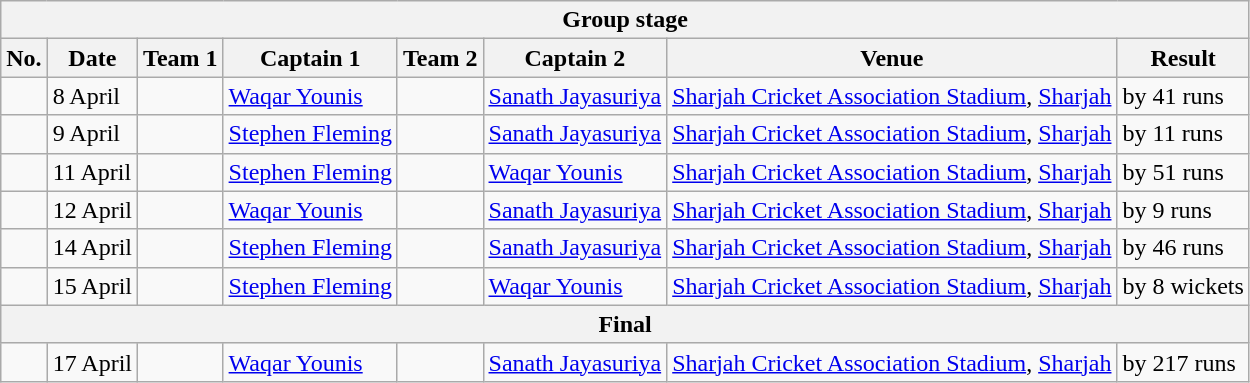<table class="wikitable">
<tr>
<th colspan="9">Group stage</th>
</tr>
<tr>
<th>No.</th>
<th>Date</th>
<th>Team 1</th>
<th>Captain 1</th>
<th>Team 2</th>
<th>Captain 2</th>
<th>Venue</th>
<th>Result</th>
</tr>
<tr>
<td></td>
<td>8 April</td>
<td></td>
<td><a href='#'>Waqar Younis</a></td>
<td></td>
<td><a href='#'>Sanath Jayasuriya</a></td>
<td><a href='#'>Sharjah Cricket Association Stadium</a>, <a href='#'>Sharjah</a></td>
<td> by 41 runs</td>
</tr>
<tr>
<td></td>
<td>9 April</td>
<td></td>
<td><a href='#'>Stephen Fleming</a></td>
<td></td>
<td><a href='#'>Sanath Jayasuriya</a></td>
<td><a href='#'>Sharjah Cricket Association Stadium</a>, <a href='#'>Sharjah</a></td>
<td> by 11 runs</td>
</tr>
<tr>
<td></td>
<td>11 April</td>
<td></td>
<td><a href='#'>Stephen Fleming</a></td>
<td></td>
<td><a href='#'>Waqar Younis</a></td>
<td><a href='#'>Sharjah Cricket Association Stadium</a>, <a href='#'>Sharjah</a></td>
<td> by 51 runs</td>
</tr>
<tr>
<td></td>
<td>12 April</td>
<td></td>
<td><a href='#'>Waqar Younis</a></td>
<td></td>
<td><a href='#'>Sanath Jayasuriya</a></td>
<td><a href='#'>Sharjah Cricket Association Stadium</a>, <a href='#'>Sharjah</a></td>
<td> by 9 runs</td>
</tr>
<tr>
<td></td>
<td>14 April</td>
<td></td>
<td><a href='#'>Stephen Fleming</a></td>
<td></td>
<td><a href='#'>Sanath Jayasuriya</a></td>
<td><a href='#'>Sharjah Cricket Association Stadium</a>, <a href='#'>Sharjah</a></td>
<td> by 46 runs</td>
</tr>
<tr>
<td></td>
<td>15 April</td>
<td></td>
<td><a href='#'>Stephen Fleming</a></td>
<td></td>
<td><a href='#'>Waqar Younis</a></td>
<td><a href='#'>Sharjah Cricket Association Stadium</a>, <a href='#'>Sharjah</a></td>
<td> by 8 wickets</td>
</tr>
<tr>
<th colspan="9">Final</th>
</tr>
<tr>
<td></td>
<td>17 April</td>
<td></td>
<td><a href='#'>Waqar Younis</a></td>
<td></td>
<td><a href='#'>Sanath Jayasuriya</a></td>
<td><a href='#'>Sharjah Cricket Association Stadium</a>, <a href='#'>Sharjah</a></td>
<td> by 217 runs</td>
</tr>
</table>
